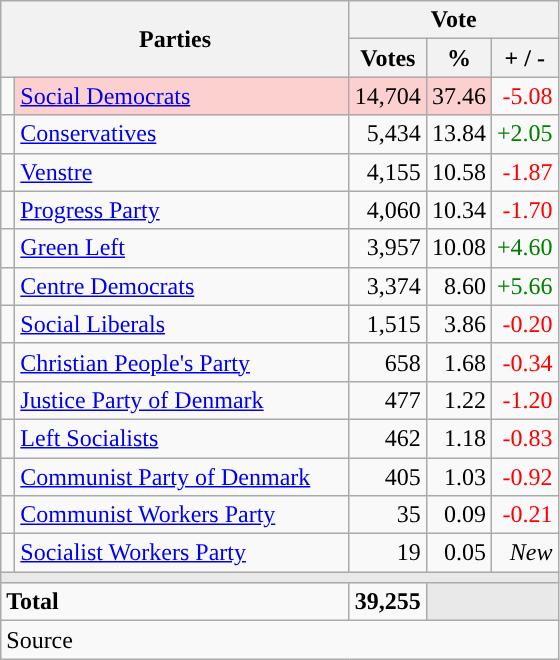<table class="wikitable" style="text-align:right;">
<tr>
<th style="text-align:centre;" rowspan="2" colspan="2" width="225">Parties</th>
<th colspan="3">Vote</th>
</tr>
<tr>
<th width="15">Votes</th>
<th width="15">%</th>
<th width="15">+ / -</th>
</tr>
<tr>
<td width="2" style="color:inherit;background:"></td>
<td bgcolor=#fbd0ce  align="left"><a href='#'>Social Democrats</a></td>
<td bgcolor=#fbd0ce>14,704</td>
<td bgcolor=#fbd0ce>37.46</td>
<td style=color:red;>-5.08</td>
</tr>
<tr>
<td width="2" style="color:inherit;background:"></td>
<td align="left"><a href='#'>Conservatives</a></td>
<td>5,434</td>
<td>13.84</td>
<td style=color:green;>+2.05</td>
</tr>
<tr>
<td width="2" style="color:inherit;background:"></td>
<td align="left"><a href='#'>Venstre</a></td>
<td>4,155</td>
<td>10.58</td>
<td style=color:red;>-1.87</td>
</tr>
<tr>
<td width="2" style="color:inherit;background:"></td>
<td align="left"><a href='#'>Progress Party</a></td>
<td>4,060</td>
<td>10.34</td>
<td style=color:red;>-1.70</td>
</tr>
<tr>
<td width="2" style="color:inherit;background:"></td>
<td align="left"><a href='#'>Green Left</a></td>
<td>3,957</td>
<td>10.08</td>
<td style=color:green;>+4.60</td>
</tr>
<tr>
<td width="2" style="color:inherit;background:"></td>
<td align="left"><a href='#'>Centre Democrats</a></td>
<td>3,374</td>
<td>8.60</td>
<td style=color:green;>+5.66</td>
</tr>
<tr>
<td width="2" style="color:inherit;background:"></td>
<td align="left"><a href='#'>Social Liberals</a></td>
<td>1,515</td>
<td>3.86</td>
<td style=color:red;>-0.20</td>
</tr>
<tr>
<td width="2" style="color:inherit;background:"></td>
<td align="left"><a href='#'>Christian People's Party</a></td>
<td>658</td>
<td>1.68</td>
<td style=color:red;>-0.34</td>
</tr>
<tr>
<td width="2" style="color:inherit;background:"></td>
<td align="left"><a href='#'>Justice Party of Denmark</a></td>
<td>477</td>
<td>1.22</td>
<td style=color:red;>-1.20</td>
</tr>
<tr>
<td width="2" style="color:inherit;background:"></td>
<td align="left"><a href='#'>Left Socialists</a></td>
<td>462</td>
<td>1.18</td>
<td style=color:red;>-0.83</td>
</tr>
<tr>
<td width="2" style="color:inherit;background:"></td>
<td align="left"><a href='#'>Communist Party of Denmark</a></td>
<td>405</td>
<td>1.03</td>
<td style=color:red;>-0.92</td>
</tr>
<tr>
<td width="2" style="color:inherit;background:"></td>
<td align="left"><a href='#'>Communist Workers Party</a></td>
<td>35</td>
<td>0.09</td>
<td style=color:red;>-0.21</td>
</tr>
<tr>
<td width="2" style="color:inherit;background:"></td>
<td align="left"><a href='#'>Socialist Workers Party</a></td>
<td>19</td>
<td>0.05</td>
<td><em>New</em></td>
</tr>
<tr>
<td colspan="7" bgcolor="#E9E9E9"></td>
</tr>
<tr>
<td align="left" colspan="2"><strong>Total</strong></td>
<td><strong>39,255</strong></td>
<td bgcolor="#E9E9E9" colspan="2"></td>
</tr>
<tr>
<td align="left" colspan="6">Source</td>
</tr>
</table>
